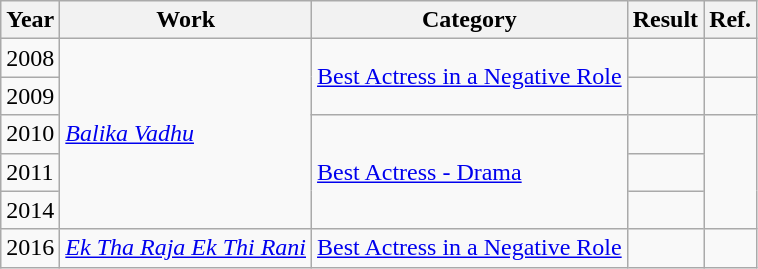<table class="wikitable sortable">
<tr>
<th>Year</th>
<th>Work</th>
<th>Category</th>
<th>Result</th>
<th>Ref.</th>
</tr>
<tr>
<td>2008</td>
<td rowspan="5"><em><a href='#'>Balika Vadhu</a></em></td>
<td rowspan="2"><a href='#'>Best Actress in a Negative Role</a></td>
<td></td>
<td></td>
</tr>
<tr>
<td>2009</td>
<td></td>
<td></td>
</tr>
<tr>
<td>2010</td>
<td rowspan="3"><a href='#'>Best Actress - Drama</a></td>
<td></td>
<td rowspan="3"></td>
</tr>
<tr>
<td>2011</td>
<td></td>
</tr>
<tr>
<td>2014</td>
<td></td>
</tr>
<tr>
<td>2016</td>
<td><em><a href='#'>Ek Tha Raja Ek Thi Rani</a></em></td>
<td><a href='#'>Best Actress in a Negative Role</a></td>
<td></td>
<td></td>
</tr>
</table>
